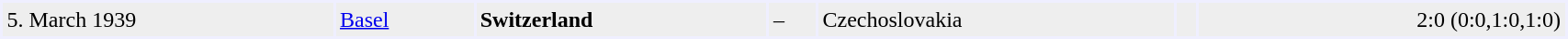<table cellspacing="2" border="0" cellpadding="3" bgcolor="#EFEFFF" width="90%">
<tr>
<td bgcolor="#EEEEEE">5. March 1939</td>
<td bgcolor="#EEEEEE"><a href='#'>Basel</a></td>
<td bgcolor="#EEEEEE"> <strong>Switzerland</strong></td>
<td bgcolor="#EEEEEE">–</td>
<td bgcolor="#EEEEEE"> Czechoslovakia</td>
<td bgcolor="#EEEEEE"></td>
<td bgcolor="#EEEEEE" align="right">2:0 (0:0,1:0,1:0)</td>
</tr>
</table>
